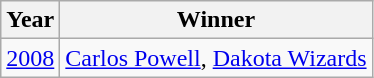<table class="wikitable">
<tr>
<th>Year</th>
<th>Winner</th>
</tr>
<tr>
<td><a href='#'>2008</a></td>
<td><a href='#'>Carlos Powell</a>, <a href='#'>Dakota Wizards</a></td>
</tr>
</table>
